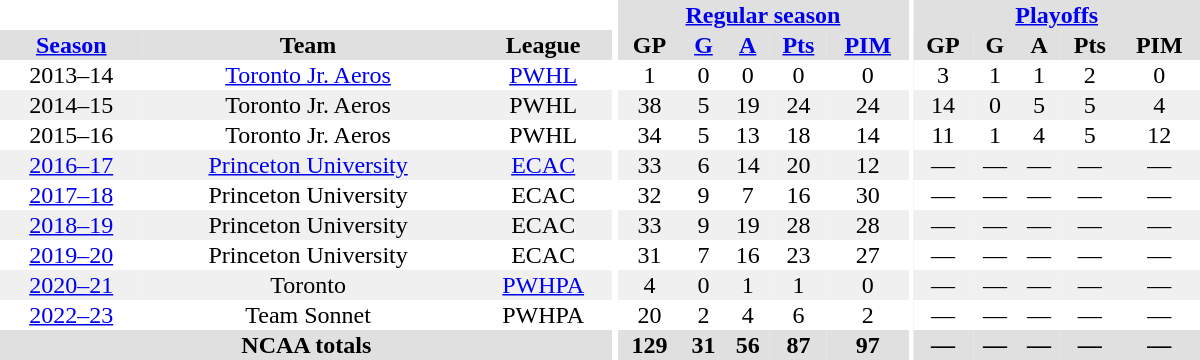<table border="0" cellpadding="1" cellspacing="0" style="text-align:center; width:50em">
<tr bgcolor="#e0e0e0">
<th colspan="3" bgcolor="#ffffff"></th>
<th rowspan="92" bgcolor="#ffffff"></th>
<th colspan="5"><a href='#'>Regular season</a></th>
<th rowspan="92" bgcolor="#ffffff"></th>
<th colspan="5"><a href='#'>Playoffs</a></th>
</tr>
<tr bgcolor="#e0e0e0">
<th><a href='#'>Season</a></th>
<th>Team</th>
<th>League</th>
<th>GP</th>
<th><a href='#'>G</a></th>
<th><a href='#'>A</a></th>
<th><a href='#'>Pts</a></th>
<th><a href='#'>PIM</a></th>
<th>GP</th>
<th>G</th>
<th>A</th>
<th>Pts</th>
<th>PIM</th>
</tr>
<tr>
<td>2013–14</td>
<td><a href='#'>Toronto Jr. Aeros</a></td>
<td><a href='#'>PWHL</a></td>
<td>1</td>
<td>0</td>
<td>0</td>
<td>0</td>
<td>0</td>
<td>3</td>
<td>1</td>
<td>1</td>
<td>2</td>
<td>0</td>
</tr>
<tr bgcolor="#f0f0f0">
<td>2014–15</td>
<td>Toronto Jr. Aeros</td>
<td>PWHL</td>
<td>38</td>
<td>5</td>
<td>19</td>
<td>24</td>
<td>24</td>
<td>14</td>
<td>0</td>
<td>5</td>
<td>5</td>
<td>4</td>
</tr>
<tr>
<td>2015–16</td>
<td>Toronto Jr. Aeros</td>
<td>PWHL</td>
<td>34</td>
<td>5</td>
<td>13</td>
<td>18</td>
<td>14</td>
<td>11</td>
<td>1</td>
<td>4</td>
<td>5</td>
<td>12</td>
</tr>
<tr bgcolor="#f0f0f0">
<td><a href='#'>2016–17</a></td>
<td><a href='#'>Princeton University</a></td>
<td><a href='#'>ECAC</a></td>
<td>33</td>
<td>6</td>
<td>14</td>
<td>20</td>
<td>12</td>
<td>—</td>
<td>—</td>
<td>—</td>
<td>—</td>
<td>—</td>
</tr>
<tr>
<td><a href='#'>2017–18</a></td>
<td>Princeton University</td>
<td>ECAC</td>
<td>32</td>
<td>9</td>
<td>7</td>
<td>16</td>
<td>30</td>
<td>—</td>
<td>—</td>
<td>—</td>
<td>—</td>
<td>—</td>
</tr>
<tr bgcolor="#f0f0f0">
<td><a href='#'>2018–19</a></td>
<td>Princeton University</td>
<td>ECAC</td>
<td>33</td>
<td>9</td>
<td>19</td>
<td>28</td>
<td>28</td>
<td>—</td>
<td>—</td>
<td>—</td>
<td>—</td>
<td>—</td>
</tr>
<tr>
<td><a href='#'>2019–20</a></td>
<td>Princeton University</td>
<td>ECAC</td>
<td>31</td>
<td>7</td>
<td>16</td>
<td>23</td>
<td>27</td>
<td>—</td>
<td>—</td>
<td>—</td>
<td>—</td>
<td>—</td>
</tr>
<tr bgcolor="#f0f0f0">
<td><a href='#'>2020–21</a></td>
<td>Toronto</td>
<td><a href='#'>PWHPA</a></td>
<td>4</td>
<td>0</td>
<td>1</td>
<td>1</td>
<td>0</td>
<td>—</td>
<td>—</td>
<td>—</td>
<td>—</td>
<td>—</td>
</tr>
<tr>
<td><a href='#'>2022–23</a></td>
<td>Team Sonnet</td>
<td>PWHPA</td>
<td>20</td>
<td>2</td>
<td>4</td>
<td>6</td>
<td>2</td>
<td>—</td>
<td>—</td>
<td>—</td>
<td>—</td>
<td>—</td>
</tr>
<tr bgcolor="#e0e0e0">
<th colspan="3">NCAA totals</th>
<th>129</th>
<th>31</th>
<th>56</th>
<th>87</th>
<th>97</th>
<th>—</th>
<th>—</th>
<th>—</th>
<th>—</th>
<th>—</th>
</tr>
</table>
